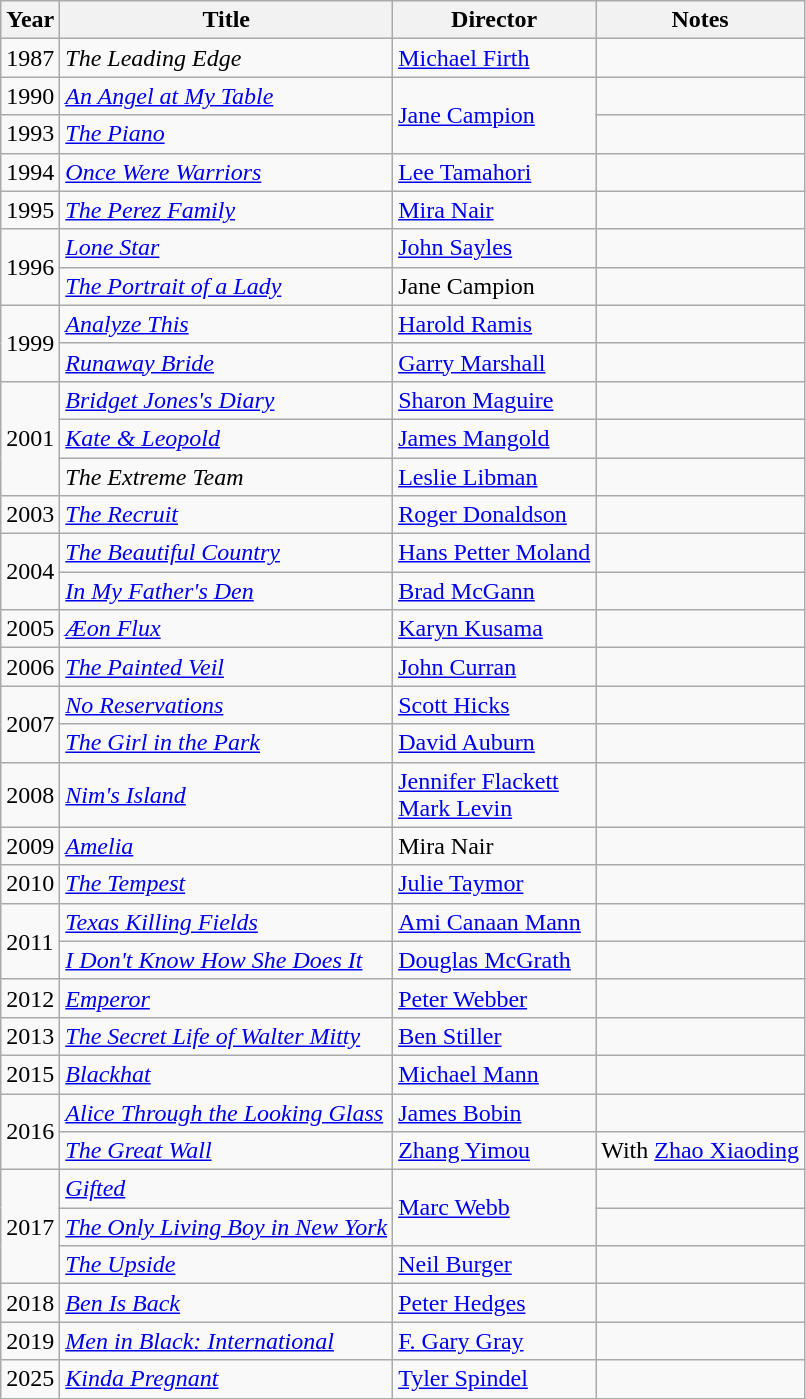<table class="wikitable">
<tr>
<th>Year</th>
<th>Title</th>
<th>Director</th>
<th>Notes</th>
</tr>
<tr>
<td>1987</td>
<td><em>The Leading Edge</em></td>
<td><a href='#'>Michael Firth</a></td>
<td></td>
</tr>
<tr>
<td>1990</td>
<td><em><a href='#'>An Angel at My Table</a></em></td>
<td rowspan=2><a href='#'>Jane Campion</a></td>
<td></td>
</tr>
<tr>
<td>1993</td>
<td><em><a href='#'>The Piano</a></em></td>
<td></td>
</tr>
<tr>
<td>1994</td>
<td><em><a href='#'>Once Were Warriors</a></em></td>
<td><a href='#'>Lee Tamahori</a></td>
<td></td>
</tr>
<tr>
<td>1995</td>
<td><em><a href='#'>The Perez Family</a></em></td>
<td><a href='#'>Mira Nair</a></td>
<td></td>
</tr>
<tr>
<td rowspan=2>1996</td>
<td><em><a href='#'>Lone Star</a></em></td>
<td><a href='#'>John Sayles</a></td>
<td></td>
</tr>
<tr>
<td><em><a href='#'>The Portrait of a Lady</a></em></td>
<td>Jane Campion</td>
<td></td>
</tr>
<tr>
<td rowspan=2>1999</td>
<td><em><a href='#'>Analyze This</a></em></td>
<td><a href='#'>Harold Ramis</a></td>
<td></td>
</tr>
<tr>
<td><em><a href='#'>Runaway Bride</a></em></td>
<td><a href='#'>Garry Marshall</a></td>
<td></td>
</tr>
<tr>
<td rowspan=3>2001</td>
<td><em><a href='#'>Bridget Jones's Diary</a></em></td>
<td><a href='#'>Sharon Maguire</a></td>
<td></td>
</tr>
<tr>
<td><em><a href='#'>Kate & Leopold</a></em></td>
<td><a href='#'>James Mangold</a></td>
<td></td>
</tr>
<tr>
<td><em>The Extreme Team</em></td>
<td><a href='#'>Leslie Libman</a></td>
<td></td>
</tr>
<tr>
<td>2003</td>
<td><em><a href='#'>The Recruit</a></em></td>
<td><a href='#'>Roger Donaldson</a></td>
<td></td>
</tr>
<tr>
<td rowspan=2>2004</td>
<td><em><a href='#'>The Beautiful Country</a></em></td>
<td><a href='#'>Hans Petter Moland</a></td>
<td></td>
</tr>
<tr>
<td><em><a href='#'>In My Father's Den</a></em></td>
<td><a href='#'>Brad McGann</a></td>
<td></td>
</tr>
<tr>
<td>2005</td>
<td><em><a href='#'>Æon Flux</a></em></td>
<td><a href='#'>Karyn Kusama</a></td>
<td></td>
</tr>
<tr>
<td>2006</td>
<td><em><a href='#'>The Painted Veil</a></em></td>
<td><a href='#'>John Curran</a></td>
<td></td>
</tr>
<tr>
<td rowspan=2>2007</td>
<td><em><a href='#'>No Reservations</a></em></td>
<td><a href='#'>Scott Hicks</a></td>
<td></td>
</tr>
<tr>
<td><em><a href='#'>The Girl in the Park</a></em></td>
<td><a href='#'>David Auburn</a></td>
<td></td>
</tr>
<tr>
<td>2008</td>
<td><em><a href='#'>Nim's Island</a></em></td>
<td><a href='#'>Jennifer Flackett</a><br><a href='#'>Mark Levin</a></td>
<td></td>
</tr>
<tr>
<td>2009</td>
<td><em><a href='#'>Amelia</a></em></td>
<td>Mira Nair</td>
<td></td>
</tr>
<tr>
<td>2010</td>
<td><em><a href='#'>The Tempest</a></em></td>
<td><a href='#'>Julie Taymor</a></td>
<td></td>
</tr>
<tr>
<td rowspan=2>2011</td>
<td><em><a href='#'>Texas Killing Fields</a></em></td>
<td><a href='#'>Ami Canaan Mann</a></td>
<td></td>
</tr>
<tr>
<td><em><a href='#'>I Don't Know How She Does It</a></em></td>
<td><a href='#'>Douglas McGrath</a></td>
<td></td>
</tr>
<tr>
<td>2012</td>
<td><em><a href='#'>Emperor</a></em></td>
<td><a href='#'>Peter Webber</a></td>
<td></td>
</tr>
<tr>
<td>2013</td>
<td><em><a href='#'>The Secret Life of Walter Mitty</a></em></td>
<td><a href='#'>Ben Stiller</a></td>
<td></td>
</tr>
<tr>
<td>2015</td>
<td><em><a href='#'>Blackhat</a></em></td>
<td><a href='#'>Michael Mann</a></td>
<td></td>
</tr>
<tr>
<td rowspan=2>2016</td>
<td><em><a href='#'>Alice Through the Looking Glass</a></em></td>
<td><a href='#'>James Bobin</a></td>
<td></td>
</tr>
<tr>
<td><em><a href='#'>The Great Wall</a></em></td>
<td><a href='#'>Zhang Yimou</a></td>
<td>With <a href='#'>Zhao Xiaoding</a></td>
</tr>
<tr>
<td rowspan=3>2017</td>
<td><em><a href='#'>Gifted</a></em></td>
<td rowspan=2><a href='#'>Marc Webb</a></td>
<td></td>
</tr>
<tr>
<td><em><a href='#'>The Only Living Boy in New York</a></em></td>
<td></td>
</tr>
<tr>
<td><em><a href='#'>The Upside</a></em></td>
<td><a href='#'>Neil Burger</a></td>
<td></td>
</tr>
<tr>
<td>2018</td>
<td><em><a href='#'>Ben Is Back</a></em></td>
<td><a href='#'>Peter Hedges</a></td>
<td></td>
</tr>
<tr>
<td>2019</td>
<td><em><a href='#'>Men in Black: International</a></em></td>
<td><a href='#'>F. Gary Gray</a></td>
<td></td>
</tr>
<tr>
<td>2025</td>
<td><em><a href='#'>Kinda Pregnant</a></em></td>
<td><a href='#'>Tyler Spindel</a></td>
<td></td>
</tr>
</table>
